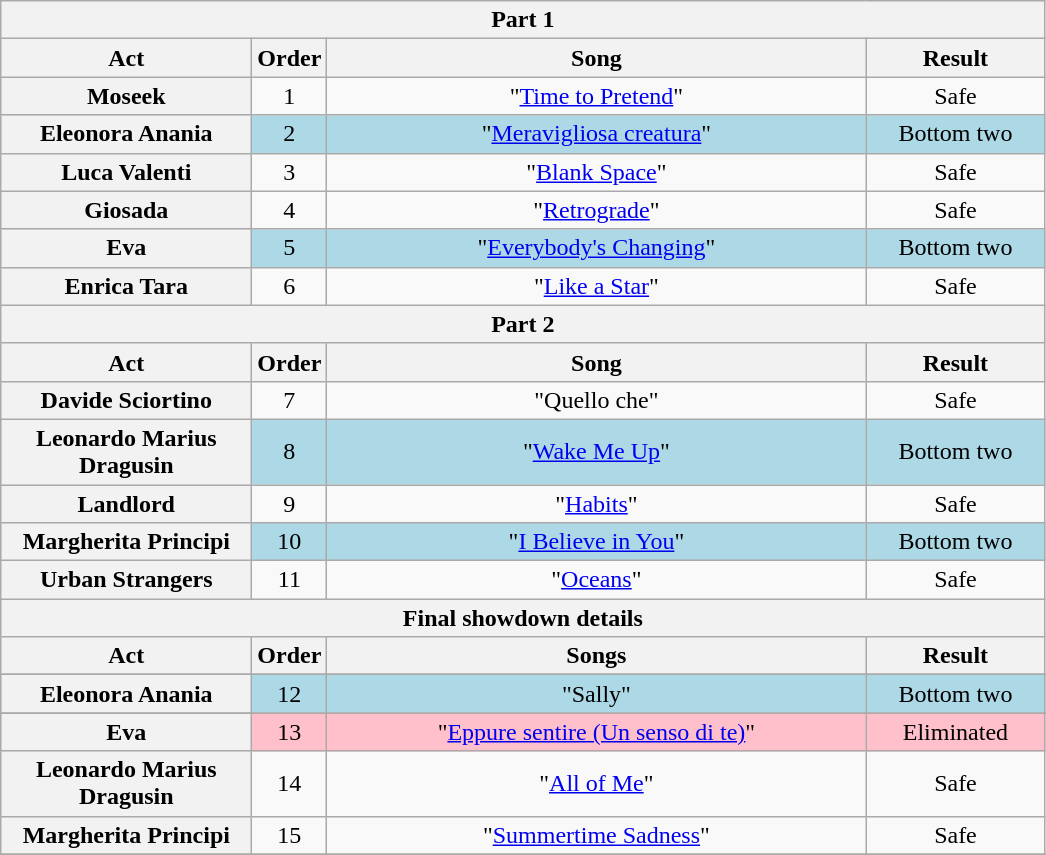<table class="wikitable plainrowheaders" style="text-align:center;">
<tr>
<th colspan="4">Part 1</th>
</tr>
<tr>
<th scope="col" style="width:10em;">Act</th>
<th scope="col">Order</th>
<th scope="col" style="width:22em;">Song</th>
<th scope="col" style="width:7em;">Result</th>
</tr>
<tr>
<th scope="row">Moseek</th>
<td>1</td>
<td>"<a href='#'>Time to Pretend</a>"</td>
<td>Safe</td>
</tr>
<tr style="background:lightblue;">
<th scope="row">Eleonora Anania</th>
<td>2</td>
<td>"<a href='#'>Meravigliosa creatura</a>"</td>
<td>Bottom two</td>
</tr>
<tr>
<th scope="row">Luca Valenti</th>
<td>3</td>
<td>"<a href='#'>Blank Space</a>"</td>
<td>Safe</td>
</tr>
<tr>
<th scope="row">Giosada</th>
<td>4</td>
<td>"<a href='#'>Retrograde</a>"</td>
<td>Safe</td>
</tr>
<tr style="background:lightblue;">
<th scope="row">Eva</th>
<td>5</td>
<td>"<a href='#'>Everybody's Changing</a>"</td>
<td>Bottom two</td>
</tr>
<tr>
<th scope="row">Enrica Tara</th>
<td>6</td>
<td>"<a href='#'>Like a Star</a>"</td>
<td>Safe</td>
</tr>
<tr>
<th colspan="4">Part 2</th>
</tr>
<tr>
<th scope="col" style="width:10em;">Act</th>
<th scope="col">Order</th>
<th scope="col" style="width:20em;">Song</th>
<th scope="col" style="width:7em;">Result</th>
</tr>
<tr>
<th scope="row">Davide Sciortino</th>
<td>7</td>
<td>"Quello che"</td>
<td>Safe</td>
</tr>
<tr style="background:lightblue;">
<th scope="row">Leonardo Marius Dragusin</th>
<td>8</td>
<td>"<a href='#'>Wake Me Up</a>"</td>
<td>Bottom two</td>
</tr>
<tr>
<th scope="row">Landlord</th>
<td>9</td>
<td>"<a href='#'>Habits</a>"</td>
<td>Safe</td>
</tr>
<tr style="background:lightblue;">
<th scope="row">Margherita Principi</th>
<td>10</td>
<td>"<a href='#'>I Believe in You</a>"</td>
<td>Bottom two</td>
</tr>
<tr>
<th scope="row">Urban Strangers</th>
<td>11</td>
<td>"<a href='#'>Oceans</a>"</td>
<td>Safe</td>
</tr>
<tr>
<th colspan="4">Final showdown details</th>
</tr>
<tr>
<th scope="col" style="width:10em;">Act</th>
<th scope="col">Order</th>
<th scope="col" style="width:20em;">Songs</th>
<th scope="col" style="width:7em;">Result</th>
</tr>
<tr>
</tr>
<tr style="background:lightblue;">
<th scope="row">Eleonora Anania</th>
<td>12</td>
<td>"Sally"</td>
<td>Bottom two</td>
</tr>
<tr>
</tr>
<tr style="background:pink;">
<th scope="row">Eva</th>
<td>13</td>
<td>"<a href='#'>Eppure sentire (Un senso di te)</a>"</td>
<td>Eliminated</td>
</tr>
<tr>
<th scope="row">Leonardo Marius Dragusin</th>
<td>14</td>
<td>"<a href='#'>All of Me</a>"</td>
<td>Safe</td>
</tr>
<tr>
<th scope="row">Margherita Principi</th>
<td>15</td>
<td>"<a href='#'>Summertime Sadness</a>"</td>
<td>Safe</td>
</tr>
<tr>
</tr>
</table>
